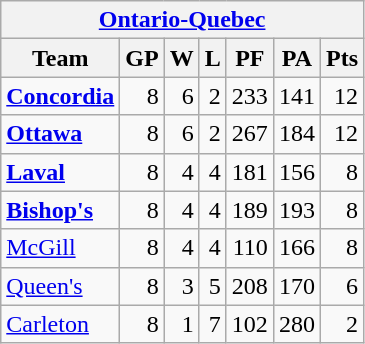<table class="wikitable" align="left">
<tr>
<th colspan="7"><a href='#'>Ontario-Quebec</a></th>
</tr>
<tr>
<th>Team</th>
<th>GP</th>
<th>W</th>
<th>L</th>
<th>PF</th>
<th>PA</th>
<th>Pts</th>
</tr>
<tr align="right">
<td align="left"><strong><a href='#'>Concordia</a></strong></td>
<td>8</td>
<td>6</td>
<td>2</td>
<td>233</td>
<td>141</td>
<td>12</td>
</tr>
<tr align="right">
<td align="left"><strong><a href='#'>Ottawa</a></strong></td>
<td>8</td>
<td>6</td>
<td>2</td>
<td>267</td>
<td>184</td>
<td>12</td>
</tr>
<tr align="right">
<td align="left"><strong><a href='#'>Laval</a></strong></td>
<td>8</td>
<td>4</td>
<td>4</td>
<td>181</td>
<td>156</td>
<td>8</td>
</tr>
<tr align="right">
<td align="left"><strong><a href='#'>Bishop's</a></strong></td>
<td>8</td>
<td>4</td>
<td>4</td>
<td>189</td>
<td>193</td>
<td>8</td>
</tr>
<tr align="right">
<td align="left"><a href='#'>McGill</a></td>
<td>8</td>
<td>4</td>
<td>4</td>
<td>110</td>
<td>166</td>
<td>8</td>
</tr>
<tr align="right">
<td align="left"><a href='#'>Queen's</a></td>
<td>8</td>
<td>3</td>
<td>5</td>
<td>208</td>
<td>170</td>
<td>6</td>
</tr>
<tr align="right">
<td align="left"><a href='#'>Carleton</a></td>
<td>8</td>
<td>1</td>
<td>7</td>
<td>102</td>
<td>280</td>
<td>2</td>
</tr>
</table>
